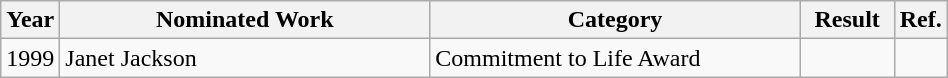<table class="wikitable" width="50%">
<tr>
<th width="5%">Year</th>
<th width="40%">Nominated Work</th>
<th width="40%">Category</th>
<th width="10%">Result</th>
<th width="5%">Ref.</th>
</tr>
<tr>
<td>1999</td>
<td>Janet Jackson</td>
<td>Commitment to Life Award</td>
<td></td>
<td></td>
</tr>
</table>
